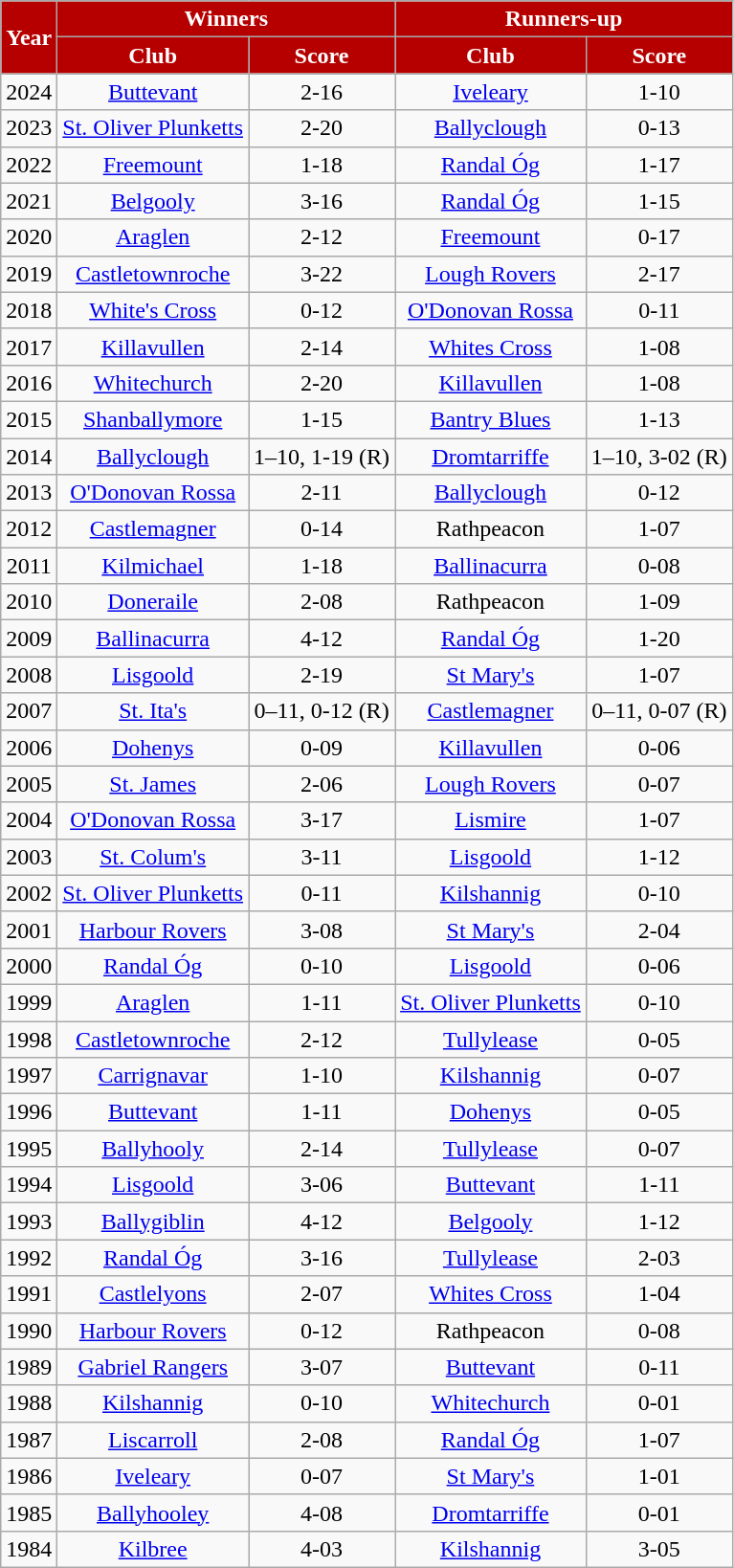<table class="wikitable" style="text-align:center;">
<tr>
<th rowspan="2" style="background:#B60000;color:white" scope="col" !>Year</th>
<th colspan="2" style="background:#B60000;color:white" scope="col" !>Winners</th>
<th colspan="2" style="background:#B60000;color:white" class="unsortable" scope="col" !>Runners-up</th>
</tr>
<tr>
<th style="background:#B60000;color:white" scope="col" !>Club</th>
<th style="background:#B60000;color:white" scope="col" !>Score</th>
<th style="background:#B60000;color:white" scope="col" !>Club</th>
<th style="background:#B60000;color:white"  scope="col" !>Score</th>
</tr>
<tr>
<td>2024</td>
<td><a href='#'>Buttevant</a></td>
<td>2-16</td>
<td><a href='#'>Iveleary</a></td>
<td>1-10</td>
</tr>
<tr>
<td>2023</td>
<td><a href='#'>St. Oliver Plunketts</a></td>
<td>2-20</td>
<td><a href='#'>Ballyclough</a></td>
<td>0-13</td>
</tr>
<tr>
<td>2022</td>
<td><a href='#'>Freemount</a></td>
<td>1-18</td>
<td><a href='#'>Randal Óg</a></td>
<td>1-17</td>
</tr>
<tr>
<td>2021</td>
<td><a href='#'>Belgooly</a></td>
<td>3-16</td>
<td><a href='#'>Randal Óg</a></td>
<td>1-15</td>
</tr>
<tr>
<td>2020</td>
<td><a href='#'>Araglen</a></td>
<td>2-12</td>
<td><a href='#'>Freemount</a></td>
<td>0-17</td>
</tr>
<tr>
<td>2019</td>
<td><a href='#'>Castletownroche</a></td>
<td>3-22</td>
<td><a href='#'>Lough Rovers</a></td>
<td>2-17</td>
</tr>
<tr>
<td>2018</td>
<td><a href='#'>White's Cross</a></td>
<td>0-12</td>
<td><a href='#'>O'Donovan Rossa</a></td>
<td>0-11</td>
</tr>
<tr>
<td>2017</td>
<td><a href='#'>Killavullen</a></td>
<td>2-14</td>
<td><a href='#'>Whites Cross</a></td>
<td>1-08</td>
</tr>
<tr>
<td>2016</td>
<td><a href='#'>Whitechurch</a></td>
<td>2-20</td>
<td><a href='#'>Killavullen</a></td>
<td>1-08</td>
</tr>
<tr>
<td>2015</td>
<td><a href='#'>Shanballymore</a></td>
<td>1-15</td>
<td><a href='#'>Bantry Blues</a></td>
<td>1-13</td>
</tr>
<tr>
<td>2014</td>
<td><a href='#'>Ballyclough</a></td>
<td>1–10, 1-19 (R)</td>
<td><a href='#'>Dromtarriffe</a></td>
<td>1–10, 3-02 (R)</td>
</tr>
<tr>
<td>2013</td>
<td><a href='#'>O'Donovan Rossa</a></td>
<td>2-11</td>
<td><a href='#'>Ballyclough</a></td>
<td>0-12</td>
</tr>
<tr>
<td>2012</td>
<td><a href='#'>Castlemagner</a></td>
<td>0-14</td>
<td>Rathpeacon</td>
<td>1-07</td>
</tr>
<tr>
<td>2011</td>
<td><a href='#'>Kilmichael</a></td>
<td>1-18</td>
<td><a href='#'>Ballinacurra</a></td>
<td>0-08</td>
</tr>
<tr>
<td>2010</td>
<td><a href='#'>Doneraile</a></td>
<td>2-08</td>
<td>Rathpeacon</td>
<td>1-09</td>
</tr>
<tr>
<td>2009</td>
<td><a href='#'>Ballinacurra</a></td>
<td>4-12</td>
<td><a href='#'>Randal Óg</a></td>
<td>1-20</td>
</tr>
<tr>
<td>2008</td>
<td><a href='#'>Lisgoold</a></td>
<td>2-19</td>
<td><a href='#'>St Mary's</a></td>
<td>1-07</td>
</tr>
<tr>
<td>2007</td>
<td><a href='#'>St. Ita's</a></td>
<td>0–11, 0-12 (R)</td>
<td><a href='#'>Castlemagner</a></td>
<td>0–11, 0-07 (R)</td>
</tr>
<tr>
<td>2006</td>
<td><a href='#'>Dohenys</a></td>
<td>0-09</td>
<td><a href='#'>Killavullen</a></td>
<td>0-06</td>
</tr>
<tr>
<td>2005</td>
<td><a href='#'>St. James</a></td>
<td>2-06</td>
<td><a href='#'>Lough Rovers</a></td>
<td>0-07</td>
</tr>
<tr>
<td>2004</td>
<td><a href='#'>O'Donovan Rossa</a></td>
<td>3-17</td>
<td><a href='#'>Lismire</a></td>
<td>1-07</td>
</tr>
<tr>
<td>2003</td>
<td><a href='#'>St. Colum's</a></td>
<td>3-11</td>
<td><a href='#'>Lisgoold</a></td>
<td>1-12</td>
</tr>
<tr>
<td>2002</td>
<td><a href='#'>St. Oliver Plunketts</a></td>
<td>0-11</td>
<td><a href='#'>Kilshannig</a></td>
<td>0-10</td>
</tr>
<tr>
<td>2001</td>
<td><a href='#'>Harbour Rovers</a></td>
<td>3-08</td>
<td><a href='#'>St Mary's</a></td>
<td>2-04</td>
</tr>
<tr>
<td>2000</td>
<td><a href='#'>Randal Óg</a></td>
<td>0-10</td>
<td><a href='#'>Lisgoold</a></td>
<td>0-06</td>
</tr>
<tr>
<td>1999</td>
<td><a href='#'>Araglen</a></td>
<td>1-11</td>
<td><a href='#'>St. Oliver Plunketts</a></td>
<td>0-10</td>
</tr>
<tr>
<td>1998</td>
<td><a href='#'>Castletownroche</a></td>
<td>2-12</td>
<td><a href='#'>Tullylease</a></td>
<td>0-05</td>
</tr>
<tr>
<td>1997</td>
<td><a href='#'>Carrignavar</a></td>
<td>1-10</td>
<td><a href='#'>Kilshannig</a></td>
<td>0-07</td>
</tr>
<tr>
<td>1996</td>
<td><a href='#'>Buttevant</a></td>
<td>1-11</td>
<td><a href='#'>Dohenys</a></td>
<td>0-05</td>
</tr>
<tr>
<td>1995</td>
<td><a href='#'>Ballyhooly</a></td>
<td>2-14</td>
<td><a href='#'>Tullylease</a></td>
<td>0-07</td>
</tr>
<tr>
<td>1994</td>
<td><a href='#'>Lisgoold</a></td>
<td>3-06</td>
<td><a href='#'>Buttevant</a></td>
<td>1-11</td>
</tr>
<tr>
<td>1993</td>
<td><a href='#'>Ballygiblin</a></td>
<td>4-12</td>
<td><a href='#'>Belgooly</a></td>
<td>1-12</td>
</tr>
<tr>
<td>1992</td>
<td><a href='#'>Randal Óg</a></td>
<td>3-16</td>
<td><a href='#'>Tullylease</a></td>
<td>2-03</td>
</tr>
<tr>
<td>1991</td>
<td><a href='#'>Castlelyons</a></td>
<td>2-07</td>
<td><a href='#'>Whites Cross</a></td>
<td>1-04</td>
</tr>
<tr>
<td>1990</td>
<td><a href='#'>Harbour Rovers</a></td>
<td>0-12</td>
<td>Rathpeacon</td>
<td>0-08</td>
</tr>
<tr>
<td>1989</td>
<td><a href='#'>Gabriel Rangers</a></td>
<td>3-07</td>
<td><a href='#'>Buttevant</a></td>
<td>0-11</td>
</tr>
<tr>
<td>1988</td>
<td><a href='#'>Kilshannig</a></td>
<td>0-10</td>
<td><a href='#'>Whitechurch</a></td>
<td>0-01</td>
</tr>
<tr>
<td>1987</td>
<td><a href='#'>Liscarroll</a></td>
<td>2-08</td>
<td><a href='#'>Randal Óg</a></td>
<td>1-07</td>
</tr>
<tr>
<td>1986</td>
<td><a href='#'>Iveleary</a></td>
<td>0-07</td>
<td><a href='#'>St Mary's</a></td>
<td>1-01</td>
</tr>
<tr>
<td>1985</td>
<td><a href='#'>Ballyhooley</a></td>
<td>4-08</td>
<td><a href='#'>Dromtarriffe</a></td>
<td>0-01</td>
</tr>
<tr>
<td>1984</td>
<td><a href='#'>Kilbree</a></td>
<td>4-03</td>
<td><a href='#'>Kilshannig</a></td>
<td>3-05</td>
</tr>
</table>
